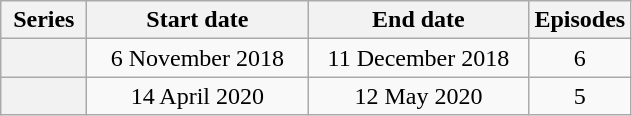<table class="wikitable plainrowheaders" style="text-align:center;">
<tr>
<th scope=col width=50px>Series</th>
<th scope=col width=140px>Start date</th>
<th scope=col width=140px>End date</th>
<th scope=col width=50px>Episodes</th>
</tr>
<tr>
<th scope=row></th>
<td>6 November 2018</td>
<td>11 December 2018</td>
<td>6</td>
</tr>
<tr>
<th scope=row></th>
<td>14 April 2020</td>
<td>12 May 2020</td>
<td>5</td>
</tr>
</table>
